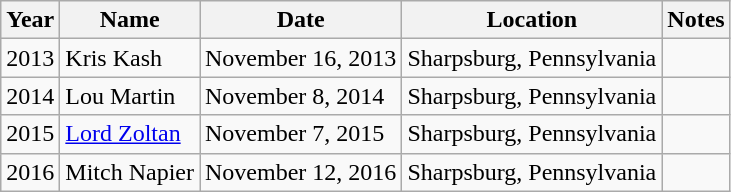<table class="wikitable">
<tr>
<th>Year</th>
<th>Name</th>
<th>Date</th>
<th>Location</th>
<th>Notes</th>
</tr>
<tr>
<td>2013</td>
<td>Kris Kash</td>
<td>November 16, 2013</td>
<td>Sharpsburg, Pennsylvania</td>
<td></td>
</tr>
<tr>
<td>2014</td>
<td>Lou Martin</td>
<td>November 8, 2014</td>
<td>Sharpsburg, Pennsylvania</td>
<td></td>
</tr>
<tr>
<td>2015</td>
<td><a href='#'>Lord Zoltan</a></td>
<td>November 7, 2015</td>
<td>Sharpsburg, Pennsylvania</td>
<td></td>
</tr>
<tr>
<td>2016</td>
<td>Mitch Napier</td>
<td>November 12, 2016</td>
<td>Sharpsburg, Pennsylvania</td>
<td></td>
</tr>
</table>
